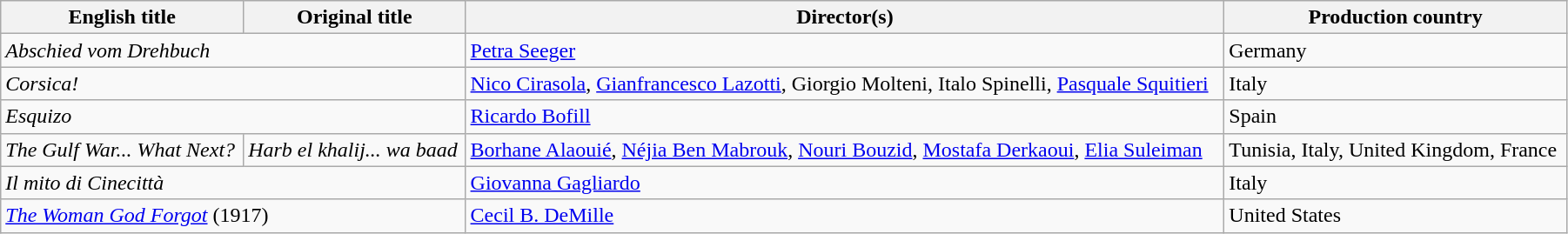<table class="wikitable" width="95%">
<tr>
<th>English title</th>
<th>Original title</th>
<th>Director(s)</th>
<th>Production country</th>
</tr>
<tr>
<td colspan=2><em>Abschied vom Drehbuch</em></td>
<td><a href='#'>Petra Seeger</a></td>
<td>Germany</td>
</tr>
<tr>
<td colspan=2><em>Corsica!</em></td>
<td><a href='#'>Nico Cirasola</a>,  <a href='#'>Gianfrancesco Lazotti</a>, Giorgio Molteni, Italo Spinelli, <a href='#'>Pasquale Squitieri</a></td>
<td>Italy</td>
</tr>
<tr>
<td colspan=2><em>Esquizo</em></td>
<td><a href='#'>Ricardo Bofill</a></td>
<td>Spain</td>
</tr>
<tr>
<td><em>The Gulf War... What Next?</em></td>
<td><em>Harb el khalij... wa baad</em></td>
<td><a href='#'>Borhane Alaouié</a>, <a href='#'>Néjia Ben Mabrouk</a>, <a href='#'>Nouri Bouzid</a>, <a href='#'>Mostafa Derkaoui</a>, <a href='#'>Elia Suleiman</a></td>
<td>Tunisia, Italy, United Kingdom, France</td>
</tr>
<tr>
<td colspan=2><em>Il mito di Cinecittà</em></td>
<td><a href='#'>Giovanna Gagliardo</a></td>
<td>Italy</td>
</tr>
<tr>
<td colspan=2><em><a href='#'>The Woman God Forgot</a></em> (1917)</td>
<td><a href='#'>Cecil B. DeMille</a></td>
<td>United States</td>
</tr>
</table>
